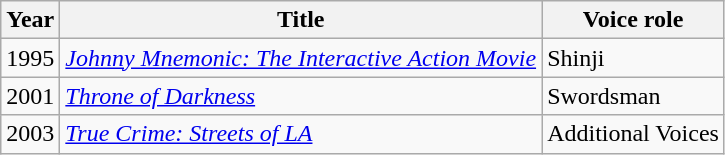<table class="wikitable sortable" 100%>
<tr>
<th>Year</th>
<th>Title</th>
<th>Voice role</th>
</tr>
<tr>
<td>1995</td>
<td><em><a href='#'>Johnny Mnemonic: The Interactive Action Movie</a></em></td>
<td>Shinji</td>
</tr>
<tr>
<td>2001</td>
<td><em><a href='#'>Throne of Darkness</a></em></td>
<td>Swordsman</td>
</tr>
<tr>
<td>2003</td>
<td><em><a href='#'>True Crime: Streets of LA</a></em></td>
<td>Additional Voices</td>
</tr>
</table>
